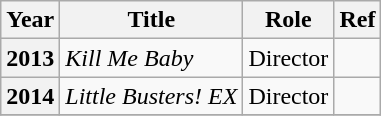<table class="wikitable">
<tr>
<th>Year</th>
<th>Title</th>
<th>Role</th>
<th>Ref</th>
</tr>
<tr>
<th>2013</th>
<td><em>Kill Me Baby</em></td>
<td>Director</td>
<td></td>
</tr>
<tr>
<th>2014</th>
<td><em>Little Busters! EX</em></td>
<td>Director</td>
<td></td>
</tr>
<tr>
</tr>
</table>
